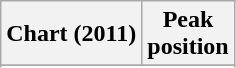<table class="wikitable plainrowheaders sortable">
<tr>
<th align="left">Chart (2011)</th>
<th align="left">Peak<br>position</th>
</tr>
<tr>
</tr>
<tr>
</tr>
<tr>
</tr>
</table>
